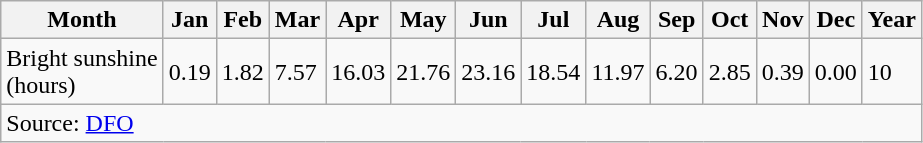<table class="wikitable">
<tr>
<th>Month</th>
<th>Jan</th>
<th>Feb</th>
<th>Mar</th>
<th>Apr</th>
<th>May</th>
<th>Jun</th>
<th>Jul</th>
<th>Aug</th>
<th>Sep</th>
<th>Oct</th>
<th>Nov</th>
<th>Dec</th>
<th>Year</th>
</tr>
<tr>
<td>Bright sunshine<br>(hours)</td>
<td>0.19</td>
<td>1.82</td>
<td>7.57</td>
<td>16.03</td>
<td>21.76</td>
<td>23.16</td>
<td>18.54</td>
<td>11.97</td>
<td>6.20</td>
<td>2.85</td>
<td>0.39</td>
<td>0.00</td>
<td>10</td>
</tr>
<tr>
<td colspan="14">Source: <a href='#'>DFO</a></td>
</tr>
</table>
